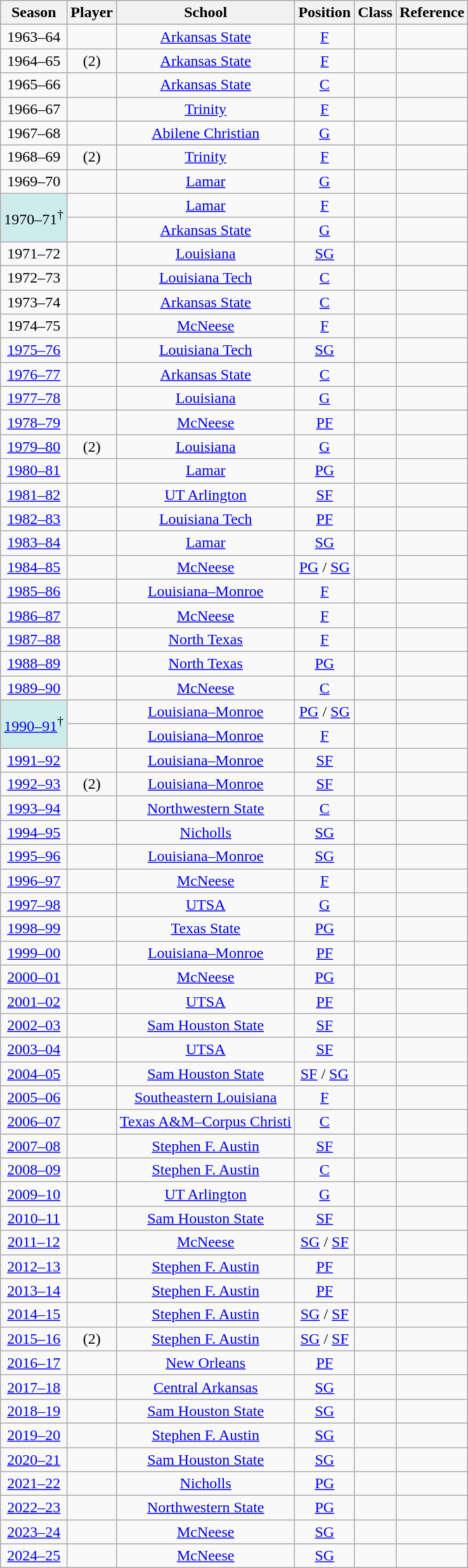<table class="wikitable sortable">
<tr>
<th>Season</th>
<th>Player</th>
<th>School</th>
<th>Position</th>
<th>Class</th>
<th class="unsortable">Reference</th>
</tr>
<tr align="center">
<td>1963–64</td>
<td></td>
<td><a href='#'>Arkansas State</a></td>
<td><a href='#'>F</a></td>
<td></td>
<td></td>
</tr>
<tr align="center">
<td>1964–65</td>
<td> (2)</td>
<td><a href='#'>Arkansas State</a></td>
<td><a href='#'>F</a></td>
<td></td>
<td></td>
</tr>
<tr align="center">
<td>1965–66</td>
<td></td>
<td><a href='#'>Arkansas State</a></td>
<td><a href='#'>C</a></td>
<td></td>
<td></td>
</tr>
<tr align="center">
<td>1966–67</td>
<td></td>
<td><a href='#'>Trinity</a></td>
<td><a href='#'>F</a></td>
<td></td>
<td></td>
</tr>
<tr align="center">
<td>1967–68</td>
<td></td>
<td><a href='#'>Abilene Christian</a></td>
<td><a href='#'>G</a></td>
<td></td>
<td></td>
</tr>
<tr align="center">
<td>1968–69</td>
<td> (2)</td>
<td><a href='#'>Trinity</a></td>
<td><a href='#'>F</a></td>
<td></td>
<td></td>
</tr>
<tr align="center">
<td>1969–70</td>
<td></td>
<td><a href='#'>Lamar</a></td>
<td><a href='#'>G</a></td>
<td></td>
<td></td>
</tr>
<tr align="center">
<td style="background-color:#CFECEC;" rowspan=2>1970–71<sup>†</sup></td>
<td></td>
<td><a href='#'>Lamar</a></td>
<td><a href='#'>F</a></td>
<td></td>
<td></td>
</tr>
<tr align="center">
<td></td>
<td><a href='#'>Arkansas State</a></td>
<td><a href='#'>G</a></td>
<td></td>
<td></td>
</tr>
<tr align="center">
<td>1971–72</td>
<td></td>
<td><a href='#'>Louisiana</a></td>
<td><a href='#'>SG</a></td>
<td></td>
<td></td>
</tr>
<tr align="center">
<td>1972–73</td>
<td></td>
<td><a href='#'>Louisiana Tech</a></td>
<td><a href='#'>C</a></td>
<td></td>
<td></td>
</tr>
<tr align="center">
<td>1973–74</td>
<td></td>
<td><a href='#'>Arkansas State</a></td>
<td><a href='#'>C</a></td>
<td></td>
<td></td>
</tr>
<tr align="center">
<td>1974–75</td>
<td></td>
<td><a href='#'>McNeese</a></td>
<td><a href='#'>F</a></td>
<td></td>
<td></td>
</tr>
<tr align="center">
<td><a href='#'>1975–76</a></td>
<td></td>
<td><a href='#'>Louisiana Tech</a></td>
<td><a href='#'>SG</a></td>
<td></td>
<td></td>
</tr>
<tr align="center">
<td><a href='#'>1976–77</a></td>
<td></td>
<td><a href='#'>Arkansas State</a></td>
<td><a href='#'>C</a></td>
<td></td>
<td></td>
</tr>
<tr align="center">
<td><a href='#'>1977–78</a></td>
<td></td>
<td><a href='#'>Louisiana</a></td>
<td><a href='#'>G</a></td>
<td></td>
<td></td>
</tr>
<tr align="center">
<td><a href='#'>1978–79</a></td>
<td></td>
<td><a href='#'>McNeese</a></td>
<td><a href='#'>PF</a></td>
<td></td>
<td></td>
</tr>
<tr align="center">
<td><a href='#'>1979–80</a></td>
<td> (2)</td>
<td><a href='#'>Louisiana</a></td>
<td><a href='#'>G</a></td>
<td></td>
<td></td>
</tr>
<tr align="center">
<td><a href='#'>1980–81</a></td>
<td></td>
<td><a href='#'>Lamar</a></td>
<td><a href='#'>PG</a></td>
<td></td>
<td></td>
</tr>
<tr align="center">
<td><a href='#'>1981–82</a></td>
<td></td>
<td><a href='#'>UT Arlington</a></td>
<td><a href='#'>SF</a></td>
<td></td>
<td></td>
</tr>
<tr align="center">
<td><a href='#'>1982–83</a></td>
<td></td>
<td><a href='#'>Louisiana Tech</a></td>
<td><a href='#'>PF</a></td>
<td></td>
<td></td>
</tr>
<tr align="center">
<td><a href='#'>1983–84</a></td>
<td></td>
<td><a href='#'>Lamar</a></td>
<td><a href='#'>SG</a></td>
<td></td>
<td></td>
</tr>
<tr align="center">
<td><a href='#'>1984–85</a></td>
<td></td>
<td><a href='#'>McNeese</a></td>
<td><a href='#'>PG</a> / <a href='#'>SG</a></td>
<td></td>
<td></td>
</tr>
<tr align="center">
<td><a href='#'>1985–86</a></td>
<td></td>
<td><a href='#'>Louisiana–Monroe</a></td>
<td><a href='#'>F</a></td>
<td></td>
<td></td>
</tr>
<tr align="center">
<td><a href='#'>1986–87</a></td>
<td></td>
<td><a href='#'>McNeese</a></td>
<td><a href='#'>F</a></td>
<td></td>
<td></td>
</tr>
<tr align="center">
<td><a href='#'>1987–88</a></td>
<td></td>
<td><a href='#'>North Texas</a></td>
<td><a href='#'>F</a></td>
<td></td>
<td></td>
</tr>
<tr align="center">
<td><a href='#'>1988–89</a></td>
<td></td>
<td><a href='#'>North Texas</a></td>
<td><a href='#'>PG</a></td>
<td></td>
<td></td>
</tr>
<tr align="center">
<td><a href='#'>1989–90</a></td>
<td></td>
<td><a href='#'>McNeese</a></td>
<td><a href='#'>C</a></td>
<td></td>
<td></td>
</tr>
<tr align="center">
<td style="background-color:#CFECEC;" rowspan=2><a href='#'>1990–91</a><sup>†</sup></td>
<td></td>
<td><a href='#'>Louisiana–Monroe</a></td>
<td><a href='#'>PG</a> / <a href='#'>SG</a></td>
<td></td>
<td></td>
</tr>
<tr align="center">
<td></td>
<td><a href='#'>Louisiana–Monroe</a></td>
<td><a href='#'>F</a></td>
<td></td>
<td></td>
</tr>
<tr align="center">
<td><a href='#'>1991–92</a></td>
<td></td>
<td><a href='#'>Louisiana–Monroe</a></td>
<td><a href='#'>SF</a></td>
<td></td>
<td></td>
</tr>
<tr align="center">
<td><a href='#'>1992–93</a></td>
<td> (2)</td>
<td><a href='#'>Louisiana–Monroe</a></td>
<td><a href='#'>SF</a></td>
<td></td>
<td></td>
</tr>
<tr align="center">
<td><a href='#'>1993–94</a></td>
<td></td>
<td><a href='#'>Northwestern State</a></td>
<td><a href='#'>C</a></td>
<td></td>
<td></td>
</tr>
<tr align="center">
<td><a href='#'>1994–95</a></td>
<td></td>
<td><a href='#'>Nicholls</a></td>
<td><a href='#'>SG</a></td>
<td></td>
<td></td>
</tr>
<tr align="center">
<td><a href='#'>1995–96</a></td>
<td></td>
<td><a href='#'>Louisiana–Monroe</a></td>
<td><a href='#'>SG</a></td>
<td></td>
<td></td>
</tr>
<tr align="center">
<td><a href='#'>1996–97</a></td>
<td></td>
<td><a href='#'>McNeese</a></td>
<td><a href='#'>F</a></td>
<td></td>
<td></td>
</tr>
<tr align="center">
<td><a href='#'>1997–98</a></td>
<td></td>
<td><a href='#'>UTSA</a></td>
<td><a href='#'>G</a></td>
<td></td>
<td></td>
</tr>
<tr align="center">
<td><a href='#'>1998–99</a></td>
<td></td>
<td><a href='#'>Texas State</a></td>
<td><a href='#'>PG</a></td>
<td></td>
<td></td>
</tr>
<tr align="center">
<td><a href='#'>1999–00</a></td>
<td></td>
<td><a href='#'>Louisiana–Monroe</a></td>
<td><a href='#'>PF</a></td>
<td></td>
<td></td>
</tr>
<tr align="center">
<td><a href='#'>2000–01</a></td>
<td></td>
<td><a href='#'>McNeese</a></td>
<td><a href='#'>PG</a></td>
<td></td>
<td></td>
</tr>
<tr align="center">
<td><a href='#'>2001–02</a></td>
<td></td>
<td><a href='#'>UTSA</a></td>
<td><a href='#'>PF</a></td>
<td></td>
<td></td>
</tr>
<tr align="center">
<td><a href='#'>2002–03</a></td>
<td></td>
<td><a href='#'>Sam Houston State</a></td>
<td><a href='#'>SF</a></td>
<td></td>
<td></td>
</tr>
<tr align="center">
<td><a href='#'>2003–04</a></td>
<td></td>
<td><a href='#'>UTSA</a></td>
<td><a href='#'>SF</a></td>
<td></td>
<td></td>
</tr>
<tr align="center">
<td><a href='#'>2004–05</a></td>
<td></td>
<td><a href='#'>Sam Houston State</a></td>
<td><a href='#'>SF</a> / <a href='#'>SG</a></td>
<td></td>
<td></td>
</tr>
<tr align="center">
<td><a href='#'>2005–06</a></td>
<td></td>
<td><a href='#'>Southeastern Louisiana</a></td>
<td><a href='#'>F</a></td>
<td></td>
<td></td>
</tr>
<tr align="center">
<td><a href='#'>2006–07</a></td>
<td></td>
<td><a href='#'>Texas A&M–Corpus Christi</a></td>
<td><a href='#'>C</a></td>
<td></td>
<td></td>
</tr>
<tr align="center">
<td><a href='#'>2007–08</a></td>
<td></td>
<td><a href='#'>Stephen F. Austin</a></td>
<td><a href='#'>SF</a></td>
<td></td>
<td></td>
</tr>
<tr align="center">
<td><a href='#'>2008–09</a></td>
<td></td>
<td><a href='#'>Stephen F. Austin</a></td>
<td><a href='#'>C</a></td>
<td></td>
<td></td>
</tr>
<tr align="center">
<td><a href='#'>2009–10</a></td>
<td></td>
<td><a href='#'>UT Arlington</a></td>
<td><a href='#'>G</a></td>
<td></td>
<td></td>
</tr>
<tr align="center">
<td><a href='#'>2010–11</a></td>
<td></td>
<td><a href='#'>Sam Houston State</a></td>
<td><a href='#'>SF</a></td>
<td></td>
<td></td>
</tr>
<tr align="center">
<td><a href='#'>2011–12</a></td>
<td></td>
<td><a href='#'>McNeese</a></td>
<td><a href='#'>SG</a> / <a href='#'>SF</a></td>
<td></td>
<td></td>
</tr>
<tr align="center">
<td><a href='#'>2012–13</a></td>
<td></td>
<td><a href='#'>Stephen F. Austin</a></td>
<td><a href='#'>PF</a></td>
<td></td>
<td></td>
</tr>
<tr align="center">
<td><a href='#'>2013–14</a></td>
<td></td>
<td><a href='#'>Stephen F. Austin</a></td>
<td><a href='#'>PF</a></td>
<td></td>
<td></td>
</tr>
<tr align="center">
<td><a href='#'>2014–15</a></td>
<td></td>
<td><a href='#'>Stephen F. Austin</a></td>
<td><a href='#'>SG</a> / <a href='#'>SF</a></td>
<td></td>
<td></td>
</tr>
<tr align="center">
<td><a href='#'>2015–16</a></td>
<td> (2)</td>
<td><a href='#'>Stephen F. Austin</a></td>
<td><a href='#'>SG</a> / <a href='#'>SF</a></td>
<td></td>
<td></td>
</tr>
<tr align="center">
<td><a href='#'>2016–17</a></td>
<td></td>
<td><a href='#'>New Orleans</a></td>
<td><a href='#'>PF</a></td>
<td></td>
<td></td>
</tr>
<tr align="center">
<td><a href='#'>2017–18</a></td>
<td></td>
<td><a href='#'>Central Arkansas</a></td>
<td><a href='#'>SG</a></td>
<td></td>
<td></td>
</tr>
<tr align="center">
<td><a href='#'>2018–19</a></td>
<td></td>
<td><a href='#'>Sam Houston State</a></td>
<td><a href='#'>SG</a></td>
<td></td>
<td></td>
</tr>
<tr align="center">
<td><a href='#'>2019–20</a></td>
<td></td>
<td><a href='#'>Stephen F. Austin</a></td>
<td><a href='#'>SG</a></td>
<td></td>
<td></td>
</tr>
<tr align="center">
<td><a href='#'>2020–21</a></td>
<td></td>
<td><a href='#'>Sam Houston State</a></td>
<td><a href='#'>SG</a></td>
<td></td>
<td></td>
</tr>
<tr align="center">
<td><a href='#'>2021–22</a></td>
<td></td>
<td><a href='#'>Nicholls</a></td>
<td><a href='#'>PG</a></td>
<td></td>
<td></td>
</tr>
<tr align="center">
<td><a href='#'>2022–23</a></td>
<td></td>
<td><a href='#'>Northwestern State</a></td>
<td><a href='#'>PG</a></td>
<td></td>
<td></td>
</tr>
<tr align="center">
<td><a href='#'>2023–24</a></td>
<td></td>
<td><a href='#'>McNeese</a></td>
<td><a href='#'>SG</a></td>
<td></td>
<td></td>
</tr>
<tr align="center">
<td><a href='#'>2024–25</a></td>
<td></td>
<td><a href='#'>McNeese</a></td>
<td><a href='#'>SG</a></td>
<td></td>
<td></td>
</tr>
</table>
